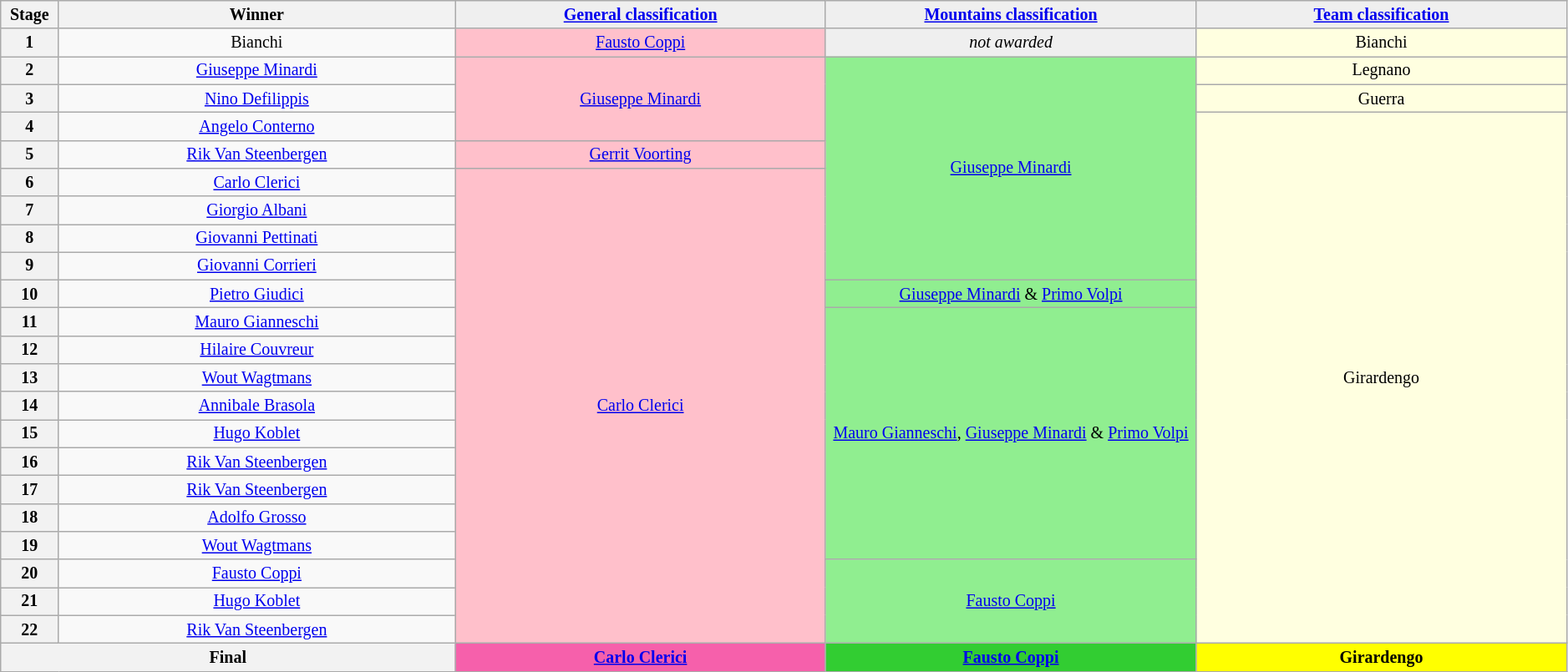<table class="wikitable" style="text-align: center; font-size:smaller;">
<tr style="background:#efefef;">
<th style="width:1%;">Stage</th>
<th style="width:15%;">Winner</th>
<th style="background:#efefef; width:14%;"><a href='#'>General classification</a><br></th>
<th style="background:#efefef; width:14%;"><a href='#'>Mountains classification</a></th>
<th style="background:#efefef; width:14%;"><a href='#'>Team classification</a></th>
</tr>
<tr>
<th>1</th>
<td>Bianchi</td>
<td style="background:pink;" rowspan="1"><a href='#'>Fausto Coppi</a></td>
<td style="background:#EFEFEF;" rowspan="1"><em>not awarded</em></td>
<td style="background:lightyellow;" rowspan="1">Bianchi</td>
</tr>
<tr>
<th>2</th>
<td><a href='#'>Giuseppe Minardi</a></td>
<td style="background:pink;" rowspan="3"><a href='#'>Giuseppe Minardi</a></td>
<td style="background:lightgreen;" rowspan="8"><a href='#'>Giuseppe Minardi</a></td>
<td style="background:lightyellow;" rowspan="1">Legnano</td>
</tr>
<tr>
<th>3</th>
<td><a href='#'>Nino Defilippis</a></td>
<td style="background:lightyellow;" rowspan="1">Guerra</td>
</tr>
<tr>
<th>4</th>
<td><a href='#'>Angelo Conterno</a></td>
<td style="background:lightyellow;" rowspan="19">Girardengo</td>
</tr>
<tr>
<th>5</th>
<td><a href='#'>Rik Van Steenbergen</a></td>
<td style="background:pink;" rowspan="1"><a href='#'>Gerrit Voorting</a></td>
</tr>
<tr>
<th>6</th>
<td><a href='#'>Carlo Clerici</a></td>
<td style="background:pink;" rowspan="17"><a href='#'>Carlo Clerici</a></td>
</tr>
<tr>
<th>7</th>
<td><a href='#'>Giorgio Albani</a></td>
</tr>
<tr>
<th>8</th>
<td><a href='#'>Giovanni Pettinati</a></td>
</tr>
<tr>
<th>9</th>
<td><a href='#'>Giovanni Corrieri</a></td>
</tr>
<tr>
<th>10</th>
<td><a href='#'>Pietro Giudici</a></td>
<td style="background:lightgreen;" rowspan="1"><a href='#'>Giuseppe Minardi</a> & <a href='#'>Primo Volpi</a></td>
</tr>
<tr>
<th>11</th>
<td><a href='#'>Mauro Gianneschi</a></td>
<td style="background:lightgreen;" rowspan="9"><a href='#'>Mauro Gianneschi</a>, <a href='#'>Giuseppe Minardi</a> & <a href='#'>Primo Volpi</a></td>
</tr>
<tr>
<th>12</th>
<td><a href='#'>Hilaire Couvreur</a></td>
</tr>
<tr>
<th>13</th>
<td><a href='#'>Wout Wagtmans</a></td>
</tr>
<tr>
<th>14</th>
<td><a href='#'>Annibale Brasola</a></td>
</tr>
<tr>
<th>15</th>
<td><a href='#'>Hugo Koblet</a></td>
</tr>
<tr>
<th>16</th>
<td><a href='#'>Rik Van Steenbergen</a></td>
</tr>
<tr>
<th>17</th>
<td><a href='#'>Rik Van Steenbergen</a></td>
</tr>
<tr>
<th>18</th>
<td><a href='#'>Adolfo Grosso</a></td>
</tr>
<tr>
<th>19</th>
<td><a href='#'>Wout Wagtmans</a></td>
</tr>
<tr>
<th>20</th>
<td><a href='#'>Fausto Coppi</a></td>
<td style="background:lightgreen;" rowspan="3"><a href='#'>Fausto Coppi</a></td>
</tr>
<tr>
<th>21</th>
<td><a href='#'>Hugo Koblet</a></td>
</tr>
<tr>
<th>22</th>
<td><a href='#'>Rik Van Steenbergen</a></td>
</tr>
<tr>
<th colspan=2><strong>Final</strong></th>
<th style="background:#F660AB;"><strong><a href='#'>Carlo Clerici</a></strong></th>
<th style="background:#32CD32;"><strong><a href='#'>Fausto Coppi</a></strong></th>
<th style="background:yellow;"><strong>Girardengo</strong></th>
</tr>
</table>
